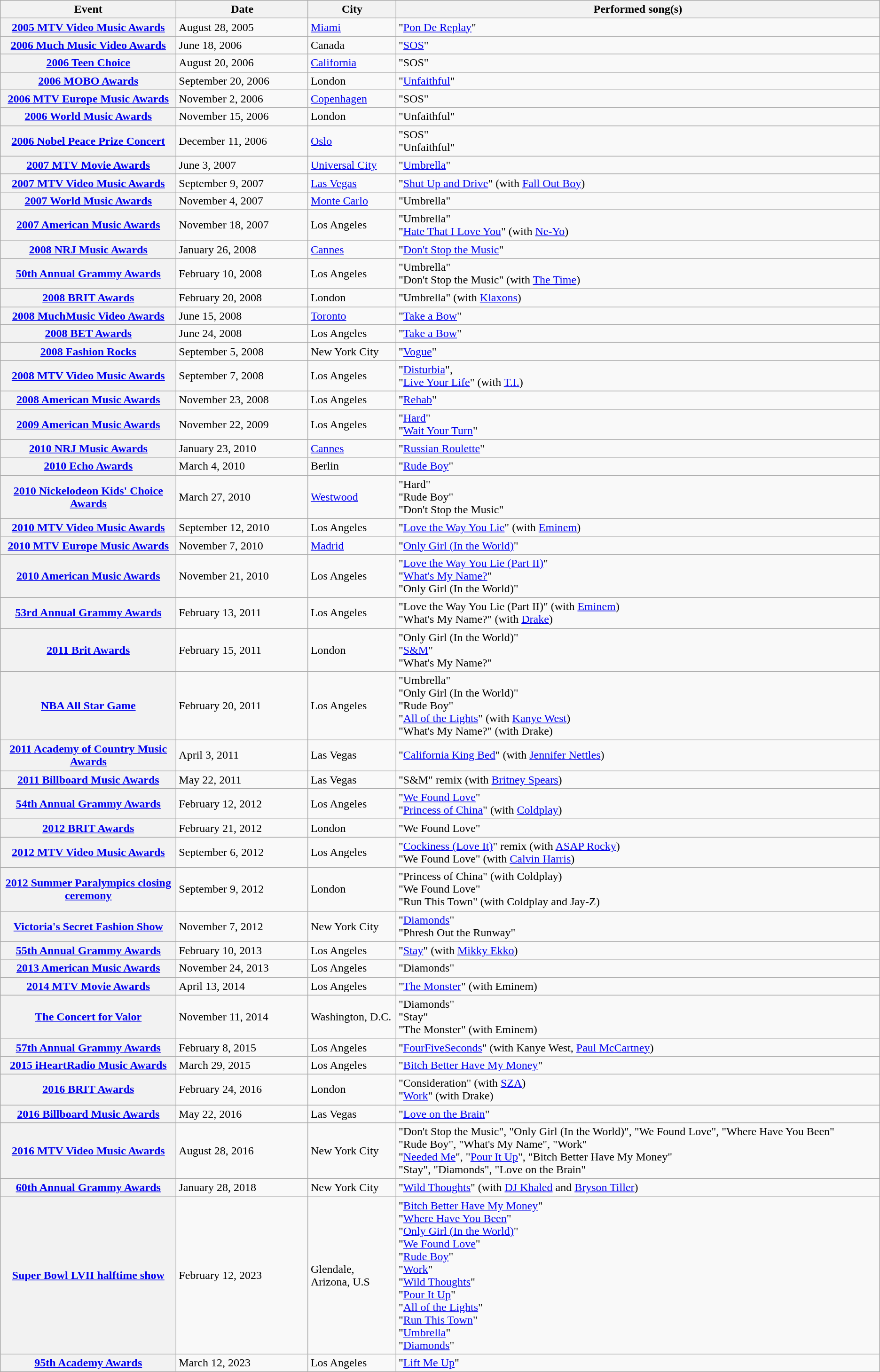<table class="wikitable sortable plainrowheaders">
<tr>
<th style="width:20%;">Event</th>
<th style="width:15%;">Date</th>
<th style="width:10%;">City</th>
<th>Performed song(s)</th>
</tr>
<tr>
<th scope="row"><a href='#'>2005 MTV Video Music Awards</a></th>
<td>August 28, 2005</td>
<td><a href='#'>Miami</a></td>
<td>"<a href='#'>Pon De Replay</a>"</td>
</tr>
<tr>
<th scope="row"><a href='#'>2006 Much Music Video Awards</a></th>
<td>June 18, 2006</td>
<td>Canada</td>
<td>"<a href='#'>SOS</a>"</td>
</tr>
<tr>
<th scope="row"><a href='#'>2006 Teen Choice</a></th>
<td>August 20, 2006</td>
<td><a href='#'>California</a></td>
<td>"SOS"</td>
</tr>
<tr>
<th scope="row"><a href='#'>2006 MOBO Awards</a></th>
<td>September 20, 2006</td>
<td>London</td>
<td>"<a href='#'>Unfaithful</a>"</td>
</tr>
<tr>
<th scope="row"><a href='#'>2006 MTV Europe Music Awards</a></th>
<td>November 2, 2006</td>
<td><a href='#'>Copenhagen</a></td>
<td>"SOS"</td>
</tr>
<tr>
<th scope="row"><a href='#'>2006 World Music Awards</a></th>
<td>November 15, 2006</td>
<td>London</td>
<td>"Unfaithful"</td>
</tr>
<tr>
<th scope="row"><a href='#'>2006 Nobel Peace Prize Concert</a></th>
<td>December 11, 2006</td>
<td><a href='#'>Oslo</a></td>
<td>"SOS"<br>"Unfaithful"</td>
</tr>
<tr>
<th scope="row"><a href='#'>2007 MTV Movie Awards</a></th>
<td>June 3, 2007</td>
<td><a href='#'>Universal City</a></td>
<td>"<a href='#'>Umbrella</a>"</td>
</tr>
<tr>
<th scope="row"><a href='#'>2007 MTV Video Music Awards</a></th>
<td>September 9, 2007</td>
<td><a href='#'>Las Vegas</a></td>
<td>"<a href='#'>Shut Up and Drive</a>" (with <a href='#'>Fall Out Boy</a>)</td>
</tr>
<tr>
<th scope="row"><a href='#'>2007 World Music Awards</a></th>
<td>November 4, 2007</td>
<td><a href='#'>Monte Carlo</a></td>
<td>"Umbrella"</td>
</tr>
<tr>
<th scope="row"><a href='#'>2007 American Music Awards</a></th>
<td>November 18, 2007</td>
<td>Los Angeles</td>
<td>"Umbrella"<br>"<a href='#'>Hate That I Love You</a>" (with <a href='#'>Ne-Yo</a>)</td>
</tr>
<tr>
<th scope="row"><a href='#'>2008 NRJ Music Awards</a></th>
<td>January 26, 2008</td>
<td><a href='#'>Cannes</a></td>
<td>"<a href='#'>Don't Stop the Music</a>"</td>
</tr>
<tr>
<th scope="row"><a href='#'>50th Annual Grammy Awards</a></th>
<td>February 10, 2008</td>
<td>Los Angeles</td>
<td>"Umbrella"<br>"Don't Stop the Music" (with <a href='#'>The Time</a>)</td>
</tr>
<tr>
<th scope="row"><a href='#'>2008 BRIT Awards</a></th>
<td>February 20, 2008</td>
<td>London</td>
<td>"Umbrella" (with <a href='#'>Klaxons</a>)</td>
</tr>
<tr>
<th scope="row"><a href='#'>2008 MuchMusic Video Awards</a></th>
<td>June 15, 2008</td>
<td><a href='#'>Toronto</a></td>
<td>"<a href='#'>Take a Bow</a>"</td>
</tr>
<tr>
<th scope="row"><a href='#'>2008 BET Awards</a></th>
<td>June 24, 2008</td>
<td>Los Angeles</td>
<td>"<a href='#'>Take a Bow</a>"</td>
</tr>
<tr>
<th scope="row"><a href='#'>2008 Fashion Rocks</a></th>
<td>September 5, 2008</td>
<td>New York City</td>
<td>"<a href='#'>Vogue</a>"</td>
</tr>
<tr>
<th scope="row"><a href='#'>2008 MTV Video Music Awards</a></th>
<td>September 7, 2008</td>
<td>Los Angeles</td>
<td>"<a href='#'>Disturbia</a>",<br>"<a href='#'>Live Your Life</a>" (with <a href='#'>T.I.</a>)</td>
</tr>
<tr>
<th scope="row"><a href='#'>2008 American Music Awards</a></th>
<td>November 23, 2008</td>
<td>Los Angeles</td>
<td>"<a href='#'>Rehab</a>"</td>
</tr>
<tr>
<th scope="row"><a href='#'>2009 American Music Awards</a></th>
<td>November 22, 2009</td>
<td>Los Angeles</td>
<td>"<a href='#'>Hard</a>"<br>"<a href='#'>Wait Your Turn</a>"</td>
</tr>
<tr>
<th scope="row"><a href='#'>2010 NRJ Music Awards</a></th>
<td>January 23, 2010</td>
<td><a href='#'>Cannes</a></td>
<td>"<a href='#'>Russian Roulette</a>"</td>
</tr>
<tr>
<th scope="row"><a href='#'>2010 Echo Awards</a></th>
<td>March 4, 2010</td>
<td>Berlin</td>
<td>"<a href='#'>Rude Boy</a>"</td>
</tr>
<tr>
<th scope="row"><a href='#'>2010 Nickelodeon Kids' Choice Awards</a></th>
<td>March 27, 2010</td>
<td><a href='#'>Westwood</a></td>
<td>"Hard"<br>"Rude Boy"<br>"Don't Stop the Music"</td>
</tr>
<tr>
<th scope="row"><a href='#'>2010 MTV Video Music Awards</a></th>
<td>September 12, 2010</td>
<td>Los Angeles</td>
<td>"<a href='#'>Love the Way You Lie</a>" (with <a href='#'>Eminem</a>)</td>
</tr>
<tr>
<th scope="row"><a href='#'>2010 MTV Europe Music Awards</a></th>
<td>November 7, 2010</td>
<td><a href='#'>Madrid</a></td>
<td>"<a href='#'>Only Girl (In the World)</a>"</td>
</tr>
<tr>
<th scope="row"><a href='#'>2010 American Music Awards</a></th>
<td>November 21, 2010</td>
<td>Los Angeles</td>
<td>"<a href='#'>Love the Way You Lie (Part II)</a>"<br>"<a href='#'>What's My Name?</a>"<br>"Only Girl (In the World)"</td>
</tr>
<tr>
<th scope="row"><a href='#'>53rd Annual Grammy Awards</a></th>
<td>February 13, 2011</td>
<td>Los Angeles</td>
<td>"Love the Way You Lie (Part II)" (with <a href='#'>Eminem</a>)<br>"What's My Name?" (with <a href='#'>Drake</a>)</td>
</tr>
<tr>
<th scope="row"><a href='#'>2011 Brit Awards</a></th>
<td>February 15, 2011</td>
<td>London</td>
<td>"Only Girl (In the World)"<br>"<a href='#'>S&M</a>"<br>"What's My Name?"</td>
</tr>
<tr>
<th scope="row"><a href='#'>NBA All Star Game</a></th>
<td>February 20, 2011</td>
<td>Los Angeles</td>
<td>"Umbrella"<br>"Only Girl (In the World)"<br>"Rude Boy"<br>"<a href='#'>All of the Lights</a>" (with <a href='#'>Kanye West</a>)<br>"What's My Name?" (with Drake)</td>
</tr>
<tr>
<th scope="row"><a href='#'>2011 Academy of Country Music Awards</a></th>
<td>April 3, 2011</td>
<td>Las Vegas</td>
<td>"<a href='#'>California King Bed</a>" (with <a href='#'>Jennifer Nettles</a>)</td>
</tr>
<tr>
<th scope="row"><a href='#'>2011 Billboard Music Awards</a></th>
<td>May 22, 2011</td>
<td>Las Vegas</td>
<td>"S&M" remix (with <a href='#'>Britney Spears</a>)</td>
</tr>
<tr>
<th scope="row"><a href='#'>54th Annual Grammy Awards</a></th>
<td>February 12, 2012</td>
<td>Los Angeles</td>
<td>"<a href='#'>We Found Love</a>"<br>"<a href='#'>Princess of China</a>" (with <a href='#'>Coldplay</a>)</td>
</tr>
<tr>
<th scope="row"><a href='#'>2012 BRIT Awards</a></th>
<td>February 21, 2012</td>
<td>London</td>
<td>"We Found Love"</td>
</tr>
<tr>
<th scope="row"><a href='#'>2012 MTV Video Music Awards</a></th>
<td>September 6, 2012</td>
<td>Los Angeles</td>
<td>"<a href='#'>Cockiness (Love It)</a>" remix (with <a href='#'>ASAP Rocky</a>)<br>"We Found Love" (with <a href='#'>Calvin Harris</a>)</td>
</tr>
<tr>
<th scope="row"><a href='#'>2012 Summer Paralympics closing ceremony</a></th>
<td>September 9, 2012</td>
<td>London</td>
<td>"Princess of China" (with Coldplay)<br>"We Found Love"<br>"Run This Town" (with Coldplay and Jay-Z)</td>
</tr>
<tr>
<th scope="row"><a href='#'>Victoria's Secret Fashion Show</a></th>
<td>November 7, 2012</td>
<td>New York City</td>
<td>"<a href='#'>Diamonds</a>"<br>"Phresh Out the Runway"</td>
</tr>
<tr>
<th scope="row"><a href='#'>55th Annual Grammy Awards</a></th>
<td>February 10, 2013</td>
<td>Los Angeles</td>
<td>"<a href='#'>Stay</a>" (with <a href='#'>Mikky Ekko</a>)</td>
</tr>
<tr>
<th scope="row"><a href='#'>2013 American Music Awards</a></th>
<td>November 24, 2013</td>
<td>Los Angeles</td>
<td>"Diamonds"</td>
</tr>
<tr>
<th scope="row"><a href='#'>2014 MTV Movie Awards</a></th>
<td>April 13, 2014</td>
<td>Los Angeles</td>
<td>"<a href='#'>The Monster</a>" (with Eminem)</td>
</tr>
<tr>
<th scope="row"><a href='#'>The Concert for Valor</a></th>
<td>November 11, 2014</td>
<td>Washington, D.C.</td>
<td>"Diamonds"<br>"Stay"<br>"The Monster" (with Eminem)</td>
</tr>
<tr>
<th scope="row"><a href='#'>57th Annual Grammy Awards</a></th>
<td>February 8, 2015</td>
<td>Los Angeles</td>
<td>"<a href='#'>FourFiveSeconds</a>" (with Kanye West, <a href='#'>Paul McCartney</a>)</td>
</tr>
<tr>
<th scope="row"><a href='#'>2015 iHeartRadio Music Awards</a></th>
<td>March 29, 2015</td>
<td>Los Angeles</td>
<td>"<a href='#'>Bitch Better Have My Money</a>"</td>
</tr>
<tr>
<th scope="row"><a href='#'>2016 BRIT Awards</a></th>
<td>February 24, 2016</td>
<td>London</td>
<td>"Consideration" (with <a href='#'>SZA</a>)<br>"<a href='#'>Work</a>" (with Drake)</td>
</tr>
<tr>
<th scope="row"><a href='#'>2016 Billboard Music Awards</a></th>
<td>May 22, 2016</td>
<td>Las Vegas</td>
<td>"<a href='#'>Love on the Brain</a>"</td>
</tr>
<tr>
<th scope="row"><a href='#'>2016 MTV Video Music Awards</a></th>
<td>August 28, 2016</td>
<td>New York City</td>
<td>"Don't Stop the Music", "Only Girl (In the World)", "We Found Love", "Where Have You Been" <br> "Rude Boy", "What's My Name", "Work" <br> "<a href='#'>Needed Me</a>", "<a href='#'>Pour It Up</a>", "Bitch Better Have My Money" <br> "Stay", "Diamonds", "Love on the Brain"</td>
</tr>
<tr>
<th scope="row"><a href='#'>60th Annual Grammy Awards</a></th>
<td>January 28, 2018</td>
<td>New York City</td>
<td>"<a href='#'>Wild Thoughts</a>" (with <a href='#'>DJ Khaled</a> and <a href='#'>Bryson Tiller</a>)</td>
</tr>
<tr>
<th scope="row"><a href='#'>Super Bowl LVII halftime show</a></th>
<td>February 12, 2023</td>
<td>Glendale, Arizona, U.S</td>
<td>"<a href='#'>Bitch Better Have My Money</a>" <br> "<a href='#'>Where Have You Been</a>" <br> "<a href='#'>Only Girl (In the World)</a>" <br> "<a href='#'>We Found Love</a>" <br> "<a href='#'>Rude Boy</a>" <br> "<a href='#'>Work</a>" <br> "<a href='#'>Wild Thoughts</a>" <br> "<a href='#'>Pour It Up</a>" <br> "<a href='#'>All of the Lights</a>" <br> "<a href='#'>Run This Town</a>" <br> "<a href='#'>Umbrella</a>" <br> "<a href='#'>Diamonds</a>"</td>
</tr>
<tr>
<th scope="row"><a href='#'>95th Academy Awards</a></th>
<td>March 12, 2023</td>
<td>Los Angeles</td>
<td>"<a href='#'>Lift Me Up</a>"</td>
</tr>
</table>
